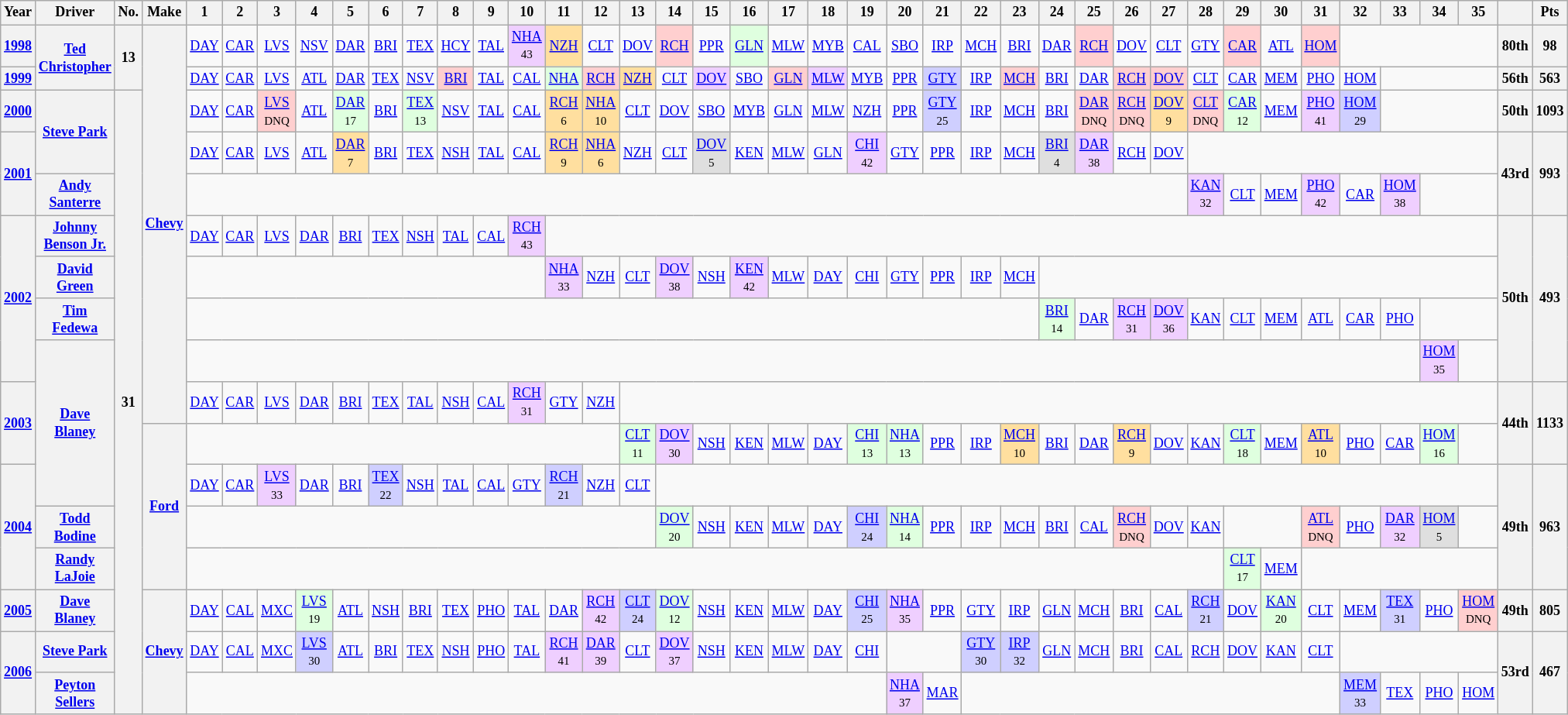<table class="wikitable" style="text-align:center; font-size:75%">
<tr>
<th>Year</th>
<th>Driver</th>
<th>No.</th>
<th>Make</th>
<th>1</th>
<th>2</th>
<th>3</th>
<th>4</th>
<th>5</th>
<th>6</th>
<th>7</th>
<th>8</th>
<th>9</th>
<th>10</th>
<th>11</th>
<th>12</th>
<th>13</th>
<th>14</th>
<th>15</th>
<th>16</th>
<th>17</th>
<th>18</th>
<th>19</th>
<th>20</th>
<th>21</th>
<th>22</th>
<th>23</th>
<th>24</th>
<th>25</th>
<th>26</th>
<th>27</th>
<th>28</th>
<th>29</th>
<th>30</th>
<th>31</th>
<th>32</th>
<th>33</th>
<th>34</th>
<th>35</th>
<th></th>
<th>Pts</th>
</tr>
<tr>
<th><a href='#'>1998</a></th>
<th rowspan=2><a href='#'>Ted Christopher</a></th>
<th rowspan=2>13</th>
<th rowspan=10><a href='#'>Chevy</a></th>
<td><a href='#'>DAY</a></td>
<td><a href='#'>CAR</a></td>
<td><a href='#'>LVS</a></td>
<td><a href='#'>NSV</a></td>
<td><a href='#'>DAR</a></td>
<td><a href='#'>BRI</a></td>
<td><a href='#'>TEX</a></td>
<td><a href='#'>HCY</a></td>
<td><a href='#'>TAL</a></td>
<td style="background:#EFCFFF;"><a href='#'>NHA</a><br><small>43</small></td>
<td style="background:#FFDF9F;"><a href='#'>NZH</a><br></td>
<td><a href='#'>CLT</a></td>
<td><a href='#'>DOV</a></td>
<td style="background:#FFCFCF;"><a href='#'>RCH</a><br></td>
<td><a href='#'>PPR</a></td>
<td style="background:#DFFFDF;"><a href='#'>GLN</a><br></td>
<td><a href='#'>MLW</a></td>
<td><a href='#'>MYB</a></td>
<td><a href='#'>CAL</a></td>
<td><a href='#'>SBO</a></td>
<td><a href='#'>IRP</a></td>
<td><a href='#'>MCH</a></td>
<td><a href='#'>BRI</a></td>
<td><a href='#'>DAR</a></td>
<td style="background:#FFCFCF;"><a href='#'>RCH</a><br></td>
<td><a href='#'>DOV</a></td>
<td><a href='#'>CLT</a></td>
<td><a href='#'>GTY</a></td>
<td style="background:#FFCFCF;"><a href='#'>CAR</a><br></td>
<td><a href='#'>ATL</a></td>
<td style="background:#FFCFCF;"><a href='#'>HOM</a><br></td>
<td colspan=4></td>
<th>80th</th>
<th>98</th>
</tr>
<tr>
<th><a href='#'>1999</a></th>
<td><a href='#'>DAY</a></td>
<td><a href='#'>CAR</a></td>
<td><a href='#'>LVS</a></td>
<td><a href='#'>ATL</a></td>
<td><a href='#'>DAR</a></td>
<td><a href='#'>TEX</a></td>
<td><a href='#'>NSV</a></td>
<td style="background:#FFCFCF;"><a href='#'>BRI</a><br></td>
<td><a href='#'>TAL</a></td>
<td><a href='#'>CAL</a></td>
<td style="background:#DFFFDF;"><a href='#'>NHA</a><br></td>
<td style="background:#FFCFCF;"><a href='#'>RCH</a><br></td>
<td style="background:#FFDF9F;"><a href='#'>NZH</a><br></td>
<td><a href='#'>CLT</a></td>
<td style="background:#EFCFFF;"><a href='#'>DOV</a><br></td>
<td><a href='#'>SBO</a></td>
<td style="background:#FFCFCF;"><a href='#'>GLN</a><br></td>
<td style="background:#EFCFFF;"><a href='#'>MLW</a><br></td>
<td><a href='#'>MYB</a></td>
<td><a href='#'>PPR</a></td>
<td style="background:#CFCFFF;"><a href='#'>GTY</a><br></td>
<td><a href='#'>IRP</a></td>
<td style="background:#FFCFCF;"><a href='#'>MCH</a><br></td>
<td><a href='#'>BRI</a></td>
<td><a href='#'>DAR</a></td>
<td style="background:#FFCFCF;"><a href='#'>RCH</a><br></td>
<td style="background:#FFCFCF;"><a href='#'>DOV</a><br></td>
<td><a href='#'>CLT</a></td>
<td><a href='#'>CAR</a></td>
<td><a href='#'>MEM</a></td>
<td><a href='#'>PHO</a></td>
<td><a href='#'>HOM</a></td>
<td colspan=3></td>
<th>56th</th>
<th>563</th>
</tr>
<tr>
<th><a href='#'>2000</a></th>
<th rowspan=2><a href='#'>Steve Park</a></th>
<th rowspan=15>31</th>
<td><a href='#'>DAY</a></td>
<td><a href='#'>CAR</a></td>
<td style="background:#FFCFCF;"><a href='#'>LVS</a><br><small>DNQ</small></td>
<td><a href='#'>ATL</a></td>
<td style="background:#DFFFDF;"><a href='#'>DAR</a><br><small>17</small></td>
<td><a href='#'>BRI</a></td>
<td style="background:#DFFFDF;"><a href='#'>TEX</a><br><small>13</small></td>
<td><a href='#'>NSV</a></td>
<td><a href='#'>TAL</a></td>
<td><a href='#'>CAL</a></td>
<td style="background:#FFDF9F;"><a href='#'>RCH</a><br><small>6</small></td>
<td style="background:#FFDF9F;"><a href='#'>NHA</a><br><small>10</small></td>
<td><a href='#'>CLT</a></td>
<td><a href='#'>DOV</a></td>
<td><a href='#'>SBO</a></td>
<td><a href='#'>MYB</a></td>
<td><a href='#'>GLN</a></td>
<td><a href='#'>MLW</a></td>
<td><a href='#'>NZH</a></td>
<td><a href='#'>PPR</a></td>
<td style="background:#CFCFFF;"><a href='#'>GTY</a><br><small>25</small></td>
<td><a href='#'>IRP</a></td>
<td><a href='#'>MCH</a></td>
<td><a href='#'>BRI</a></td>
<td style="background:#FFCFCF;"><a href='#'>DAR</a><br><small>DNQ</small></td>
<td style="background:#FFCFCF;"><a href='#'>RCH</a><br><small>DNQ</small></td>
<td style="background:#FFDF9F;"><a href='#'>DOV</a><br><small>9</small></td>
<td style="background:#FFCFCF;"><a href='#'>CLT</a><br><small>DNQ</small></td>
<td style="background:#DFFFDF;"><a href='#'>CAR</a><br><small>12</small></td>
<td><a href='#'>MEM</a></td>
<td style="background:#EFCFFF;"><a href='#'>PHO</a><br><small>41</small></td>
<td style="background:#CFCFFF;"><a href='#'>HOM</a><br><small>29</small></td>
<td colspan=3></td>
<th>50th</th>
<th>1093</th>
</tr>
<tr>
<th rowspan=2><a href='#'>2001</a></th>
<td><a href='#'>DAY</a></td>
<td><a href='#'>CAR</a></td>
<td><a href='#'>LVS</a></td>
<td><a href='#'>ATL</a></td>
<td style="background:#FFDF9F;"><a href='#'>DAR</a><br><small>7</small></td>
<td><a href='#'>BRI</a></td>
<td><a href='#'>TEX</a></td>
<td><a href='#'>NSH</a></td>
<td><a href='#'>TAL</a></td>
<td><a href='#'>CAL</a></td>
<td style="background:#FFDF9F;"><a href='#'>RCH</a><br><small>9</small></td>
<td style="background:#FFDF9F;"><a href='#'>NHA</a><br><small>6</small></td>
<td><a href='#'>NZH</a></td>
<td><a href='#'>CLT</a></td>
<td style="background:#DFDFDF;"><a href='#'>DOV</a><br><small>5</small></td>
<td><a href='#'>KEN</a></td>
<td><a href='#'>MLW</a></td>
<td><a href='#'>GLN</a></td>
<td style="background:#EFCFFF;"><a href='#'>CHI</a><br><small>42</small></td>
<td><a href='#'>GTY</a></td>
<td><a href='#'>PPR</a></td>
<td><a href='#'>IRP</a></td>
<td><a href='#'>MCH</a></td>
<td style="background:#DFDFDF;"><a href='#'>BRI</a><br><small>4</small></td>
<td style="background:#EFCFFF;"><a href='#'>DAR</a><br><small>38</small></td>
<td><a href='#'>RCH</a></td>
<td><a href='#'>DOV</a></td>
<td colspan=8></td>
<th rowspan=2>43rd</th>
<th rowspan=2>993</th>
</tr>
<tr>
<th><a href='#'>Andy Santerre</a></th>
<td colspan=27></td>
<td style="background:#EFCFFF;"><a href='#'>KAN</a><br><small>32</small></td>
<td><a href='#'>CLT</a></td>
<td><a href='#'>MEM</a></td>
<td style="background:#EFCFFF;"><a href='#'>PHO</a><br><small>42</small></td>
<td><a href='#'>CAR</a></td>
<td style="background:#EFCFFF;"><a href='#'>HOM</a><br><small>38</small></td>
<td colspan=2></td>
</tr>
<tr>
<th rowspan=4><a href='#'>2002</a></th>
<th><a href='#'>Johnny Benson Jr.</a></th>
<td><a href='#'>DAY</a></td>
<td><a href='#'>CAR</a></td>
<td><a href='#'>LVS</a></td>
<td><a href='#'>DAR</a></td>
<td><a href='#'>BRI</a></td>
<td><a href='#'>TEX</a></td>
<td><a href='#'>NSH</a></td>
<td><a href='#'>TAL</a></td>
<td><a href='#'>CAL</a></td>
<td style="background:#EFCFFF;"><a href='#'>RCH</a><br><small>43</small></td>
<td colspan=25></td>
<th rowspan=4>50th</th>
<th rowspan=4>493</th>
</tr>
<tr>
<th><a href='#'>David Green</a></th>
<td colspan=10></td>
<td style="background:#EFCFFF;"><a href='#'>NHA</a><br><small>33</small></td>
<td><a href='#'>NZH</a></td>
<td><a href='#'>CLT</a></td>
<td style="background:#EFCFFF;"><a href='#'>DOV</a><br><small>38</small></td>
<td><a href='#'>NSH</a></td>
<td style="background:#EFCFFF;"><a href='#'>KEN</a><br><small>42</small></td>
<td><a href='#'>MLW</a></td>
<td><a href='#'>DAY</a></td>
<td><a href='#'>CHI</a></td>
<td><a href='#'>GTY</a></td>
<td><a href='#'>PPR</a></td>
<td><a href='#'>IRP</a></td>
<td><a href='#'>MCH</a></td>
<td colspan=12></td>
</tr>
<tr>
<th><a href='#'>Tim Fedewa</a></th>
<td colspan=23></td>
<td style="background:#DFFFDF;"><a href='#'>BRI</a><br><small>14</small></td>
<td><a href='#'>DAR</a></td>
<td style="background:#EFCFFF;"><a href='#'>RCH</a><br><small>31</small></td>
<td style="background:#EFCFFF;"><a href='#'>DOV</a><br><small>36</small></td>
<td><a href='#'>KAN</a></td>
<td><a href='#'>CLT</a></td>
<td><a href='#'>MEM</a></td>
<td><a href='#'>ATL</a></td>
<td><a href='#'>CAR</a></td>
<td><a href='#'>PHO</a></td>
<td colspan=2></td>
</tr>
<tr>
<th rowspan=4><a href='#'>Dave Blaney</a></th>
<td colspan=33></td>
<td style="background:#EFCFFF;"><a href='#'>HOM</a><br><small>35</small></td>
<td></td>
</tr>
<tr>
<th rowspan=2><a href='#'>2003</a></th>
<td><a href='#'>DAY</a></td>
<td><a href='#'>CAR</a></td>
<td><a href='#'>LVS</a></td>
<td><a href='#'>DAR</a></td>
<td><a href='#'>BRI</a></td>
<td><a href='#'>TEX</a></td>
<td><a href='#'>TAL</a></td>
<td><a href='#'>NSH</a></td>
<td><a href='#'>CAL</a></td>
<td style="background:#EFCFFF;"><a href='#'>RCH</a><br><small>31</small></td>
<td><a href='#'>GTY</a></td>
<td><a href='#'>NZH</a></td>
<td colspan=23></td>
<th rowspan=2>44th</th>
<th rowspan=2>1133</th>
</tr>
<tr>
<th rowspan=4><a href='#'>Ford</a></th>
<td colspan=12></td>
<td style="background:#DFFFDF;"><a href='#'>CLT</a><br><small>11</small></td>
<td style="background:#EFCFFF;"><a href='#'>DOV</a><br><small>30</small></td>
<td><a href='#'>NSH</a></td>
<td><a href='#'>KEN</a></td>
<td><a href='#'>MLW</a></td>
<td><a href='#'>DAY</a></td>
<td style="background:#DFFFDF;"><a href='#'>CHI</a><br><small>13</small></td>
<td style="background:#DFFFDF;"><a href='#'>NHA</a><br><small>13</small></td>
<td><a href='#'>PPR</a></td>
<td><a href='#'>IRP</a></td>
<td style="background:#FFDF9F;"><a href='#'>MCH</a><br><small>10</small></td>
<td><a href='#'>BRI</a></td>
<td><a href='#'>DAR</a></td>
<td style="background:#FFDF9F;"><a href='#'>RCH</a><br><small>9</small></td>
<td><a href='#'>DOV</a></td>
<td><a href='#'>KAN</a></td>
<td style="background:#DFFFDF;"><a href='#'>CLT</a><br><small>18</small></td>
<td><a href='#'>MEM</a></td>
<td style="background:#FFDF9F;"><a href='#'>ATL</a><br><small>10</small></td>
<td><a href='#'>PHO</a></td>
<td><a href='#'>CAR</a></td>
<td style="background:#DFFFDF;"><a href='#'>HOM</a><br><small>16</small></td>
<td></td>
</tr>
<tr>
<th rowspan=3><a href='#'>2004</a></th>
<td><a href='#'>DAY</a></td>
<td><a href='#'>CAR</a></td>
<td style="background:#EFCFFF;"><a href='#'>LVS</a><br><small>33</small></td>
<td><a href='#'>DAR</a></td>
<td><a href='#'>BRI</a></td>
<td style="background:#CFCFFF;"><a href='#'>TEX</a><br><small>22</small></td>
<td><a href='#'>NSH</a></td>
<td><a href='#'>TAL</a></td>
<td><a href='#'>CAL</a></td>
<td><a href='#'>GTY</a></td>
<td style="background:#CFCFFF;"><a href='#'>RCH</a><br><small>21</small></td>
<td><a href='#'>NZH</a></td>
<td><a href='#'>CLT</a></td>
<td colspan=22></td>
<th rowspan=3>49th</th>
<th rowspan=3>963</th>
</tr>
<tr>
<th><a href='#'>Todd Bodine</a></th>
<td colspan=13></td>
<td style="background:#DFFFDF;"><a href='#'>DOV</a><br><small>20</small></td>
<td><a href='#'>NSH</a></td>
<td><a href='#'>KEN</a></td>
<td><a href='#'>MLW</a></td>
<td><a href='#'>DAY</a></td>
<td style="background:#CFCFFF;"><a href='#'>CHI</a><br><small>24</small></td>
<td style="background:#DFFFDF;"><a href='#'>NHA</a><br><small>14</small></td>
<td><a href='#'>PPR</a></td>
<td><a href='#'>IRP</a></td>
<td><a href='#'>MCH</a></td>
<td><a href='#'>BRI</a></td>
<td><a href='#'>CAL</a></td>
<td style="background:#FFCFCF;"><a href='#'>RCH</a><br><small>DNQ</small></td>
<td><a href='#'>DOV</a></td>
<td><a href='#'>KAN</a></td>
<td colspan=2></td>
<td style="background:#FFCFCF;"><a href='#'>ATL</a><br><small>DNQ</small></td>
<td><a href='#'>PHO</a></td>
<td style="background:#EFCFFF;"><a href='#'>DAR</a><br><small>32</small></td>
<td style="background:#DFDFDF;"><a href='#'>HOM</a><br><small>5</small></td>
<td></td>
</tr>
<tr>
<th><a href='#'>Randy LaJoie</a></th>
<td colspan=28></td>
<td style="background:#DFFFDF;"><a href='#'>CLT</a><br><small>17</small></td>
<td><a href='#'>MEM</a></td>
<td colspan=5></td>
</tr>
<tr>
<th><a href='#'>2005</a></th>
<th><a href='#'>Dave Blaney</a></th>
<th rowspan=3><a href='#'>Chevy</a></th>
<td><a href='#'>DAY</a></td>
<td><a href='#'>CAL</a></td>
<td><a href='#'>MXC</a></td>
<td style="background:#DFFFDF;"><a href='#'>LVS</a><br><small>19</small></td>
<td><a href='#'>ATL</a></td>
<td><a href='#'>NSH</a></td>
<td><a href='#'>BRI</a></td>
<td><a href='#'>TEX</a></td>
<td><a href='#'>PHO</a></td>
<td><a href='#'>TAL</a></td>
<td><a href='#'>DAR</a></td>
<td style="background:#EFCFFF;"><a href='#'>RCH</a><br><small>42</small></td>
<td style="background:#CFCFFF;"><a href='#'>CLT</a><br><small>24</small></td>
<td style="background:#DFFFDF;"><a href='#'>DOV</a><br><small>12</small></td>
<td><a href='#'>NSH</a></td>
<td><a href='#'>KEN</a></td>
<td><a href='#'>MLW</a></td>
<td><a href='#'>DAY</a></td>
<td style="background:#CFCFFF;"><a href='#'>CHI</a><br><small>25</small></td>
<td style="background:#EFCFFF;"><a href='#'>NHA</a><br><small>35</small></td>
<td><a href='#'>PPR</a></td>
<td><a href='#'>GTY</a></td>
<td><a href='#'>IRP</a></td>
<td><a href='#'>GLN</a></td>
<td><a href='#'>MCH</a></td>
<td><a href='#'>BRI</a></td>
<td><a href='#'>CAL</a></td>
<td style="background:#CFCFFF;"><a href='#'>RCH</a><br><small>21</small></td>
<td><a href='#'>DOV</a></td>
<td style="background:#DFFFDF;"><a href='#'>KAN</a><br><small>20</small></td>
<td><a href='#'>CLT</a></td>
<td><a href='#'>MEM</a></td>
<td style="background:#CFCFFF;"><a href='#'>TEX</a><br><small>31</small></td>
<td><a href='#'>PHO</a></td>
<td style="background:#FFCFCF;"><a href='#'>HOM</a><br><small>DNQ</small></td>
<th>49th</th>
<th>805</th>
</tr>
<tr>
<th rowspan=2><a href='#'>2006</a></th>
<th><a href='#'>Steve Park</a></th>
<td><a href='#'>DAY</a></td>
<td><a href='#'>CAL</a></td>
<td><a href='#'>MXC</a></td>
<td style="background:#CFCFFF;"><a href='#'>LVS</a><br><small>30</small></td>
<td><a href='#'>ATL</a></td>
<td><a href='#'>BRI</a></td>
<td><a href='#'>TEX</a></td>
<td><a href='#'>NSH</a></td>
<td><a href='#'>PHO</a></td>
<td><a href='#'>TAL</a></td>
<td style="background:#EFCFFF;"><a href='#'>RCH</a><br><small>41</small></td>
<td style="background:#EFCFFF;"><a href='#'>DAR</a><br><small>39</small></td>
<td><a href='#'>CLT</a></td>
<td style="background:#EFCFFF;"><a href='#'>DOV</a><br><small>37</small></td>
<td><a href='#'>NSH</a></td>
<td><a href='#'>KEN</a></td>
<td><a href='#'>MLW</a></td>
<td><a href='#'>DAY</a></td>
<td><a href='#'>CHI</a></td>
<td colspan=2></td>
<td style="background:#CFCFFF;"><a href='#'>GTY</a><br><small>30</small></td>
<td style="background:#CFCFFF;"><a href='#'>IRP</a><br><small>32</small></td>
<td><a href='#'>GLN</a></td>
<td><a href='#'>MCH</a></td>
<td><a href='#'>BRI</a></td>
<td><a href='#'>CAL</a></td>
<td><a href='#'>RCH</a></td>
<td><a href='#'>DOV</a></td>
<td><a href='#'>KAN</a></td>
<td><a href='#'>CLT</a></td>
<td colspan=4></td>
<th rowspan=2>53rd</th>
<th rowspan=2>467</th>
</tr>
<tr>
<th><a href='#'>Peyton Sellers</a></th>
<td colspan=19></td>
<td style="background:#EFCFFF;"><a href='#'>NHA</a><br><small>37</small></td>
<td><a href='#'>MAR</a></td>
<td colspan=10></td>
<td style="background:#CFCFFF;"><a href='#'>MEM</a><br><small>33</small></td>
<td><a href='#'>TEX</a></td>
<td><a href='#'>PHO</a></td>
<td><a href='#'>HOM</a></td>
</tr>
</table>
